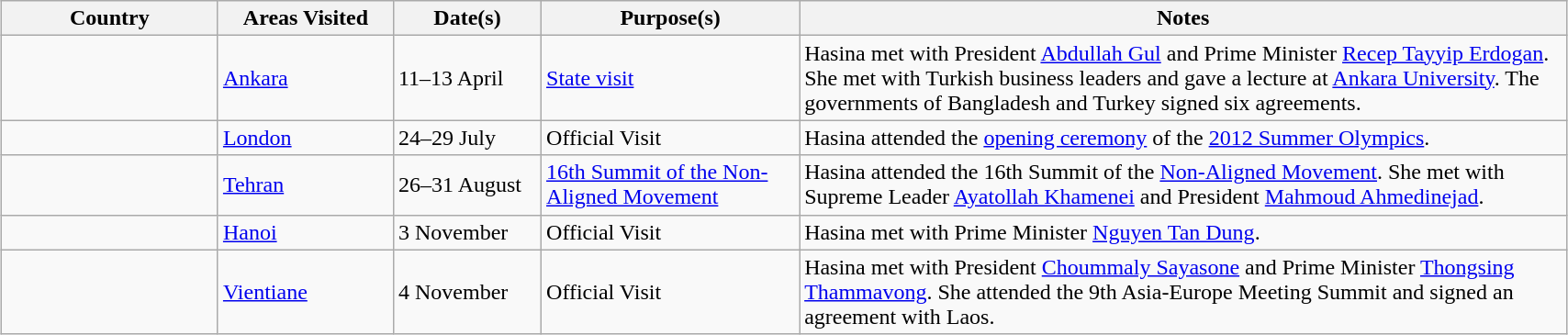<table class="wikitable outercollapse sortable" style="margin: 1em auto 1em auto">
<tr>
<th width=150>Country</th>
<th width=120>Areas Visited</th>
<th width=100>Date(s)</th>
<th width=180>Purpose(s)</th>
<th width=550>Notes</th>
</tr>
<tr>
<td></td>
<td><a href='#'>Ankara</a></td>
<td>11–13 April</td>
<td><a href='#'>State visit</a></td>
<td>Hasina met with President <a href='#'>Abdullah Gul</a> and Prime Minister <a href='#'>Recep Tayyip Erdogan</a>. She met with Turkish business leaders and gave a lecture at <a href='#'>Ankara University</a>. The governments of Bangladesh and Turkey signed six agreements.</td>
</tr>
<tr>
<td></td>
<td><a href='#'>London</a></td>
<td>24–29 July</td>
<td>Official Visit</td>
<td>Hasina attended the <a href='#'>opening ceremony</a> of the <a href='#'>2012 Summer Olympics</a>.</td>
</tr>
<tr>
<td></td>
<td><a href='#'>Tehran</a></td>
<td>26–31 August</td>
<td><a href='#'>16th Summit of the Non-Aligned Movement</a></td>
<td>Hasina attended the 16th Summit of the <a href='#'>Non-Aligned Movement</a>. She met with Supreme Leader <a href='#'>Ayatollah Khamenei</a> and President <a href='#'>Mahmoud Ahmedinejad</a>.</td>
</tr>
<tr>
<td></td>
<td><a href='#'>Hanoi</a></td>
<td>3 November</td>
<td>Official Visit</td>
<td>Hasina met with Prime Minister <a href='#'>Nguyen Tan Dung</a>.</td>
</tr>
<tr>
<td></td>
<td><a href='#'>Vientiane</a></td>
<td>4 November</td>
<td>Official Visit</td>
<td>Hasina met with President <a href='#'>Choummaly Sayasone</a> and Prime Minister <a href='#'>Thongsing Thammavong</a>. She  attended the 9th Asia-Europe Meeting Summit and signed an agreement with Laos.</td>
</tr>
</table>
